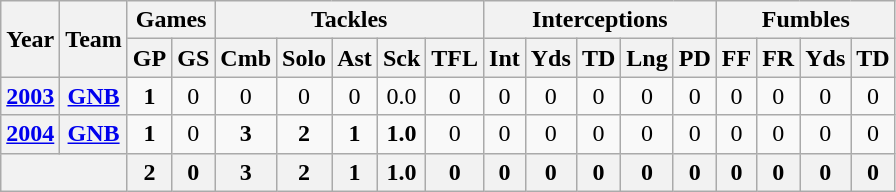<table class="wikitable" style="text-align:center">
<tr>
<th rowspan="2">Year</th>
<th rowspan="2">Team</th>
<th colspan="2">Games</th>
<th colspan="5">Tackles</th>
<th colspan="5">Interceptions</th>
<th colspan="4">Fumbles</th>
</tr>
<tr>
<th>GP</th>
<th>GS</th>
<th>Cmb</th>
<th>Solo</th>
<th>Ast</th>
<th>Sck</th>
<th>TFL</th>
<th>Int</th>
<th>Yds</th>
<th>TD</th>
<th>Lng</th>
<th>PD</th>
<th>FF</th>
<th>FR</th>
<th>Yds</th>
<th>TD</th>
</tr>
<tr>
<th><a href='#'>2003</a></th>
<th><a href='#'>GNB</a></th>
<td><strong>1</strong></td>
<td>0</td>
<td>0</td>
<td>0</td>
<td>0</td>
<td>0.0</td>
<td>0</td>
<td>0</td>
<td>0</td>
<td>0</td>
<td>0</td>
<td>0</td>
<td>0</td>
<td>0</td>
<td>0</td>
<td>0</td>
</tr>
<tr>
<th><a href='#'>2004</a></th>
<th><a href='#'>GNB</a></th>
<td><strong>1</strong></td>
<td>0</td>
<td><strong>3</strong></td>
<td><strong>2</strong></td>
<td><strong>1</strong></td>
<td><strong>1.0</strong></td>
<td>0</td>
<td>0</td>
<td>0</td>
<td>0</td>
<td>0</td>
<td>0</td>
<td>0</td>
<td>0</td>
<td>0</td>
<td>0</td>
</tr>
<tr>
<th colspan="2"></th>
<th>2</th>
<th>0</th>
<th>3</th>
<th>2</th>
<th>1</th>
<th>1.0</th>
<th>0</th>
<th>0</th>
<th>0</th>
<th>0</th>
<th>0</th>
<th>0</th>
<th>0</th>
<th>0</th>
<th>0</th>
<th>0</th>
</tr>
</table>
